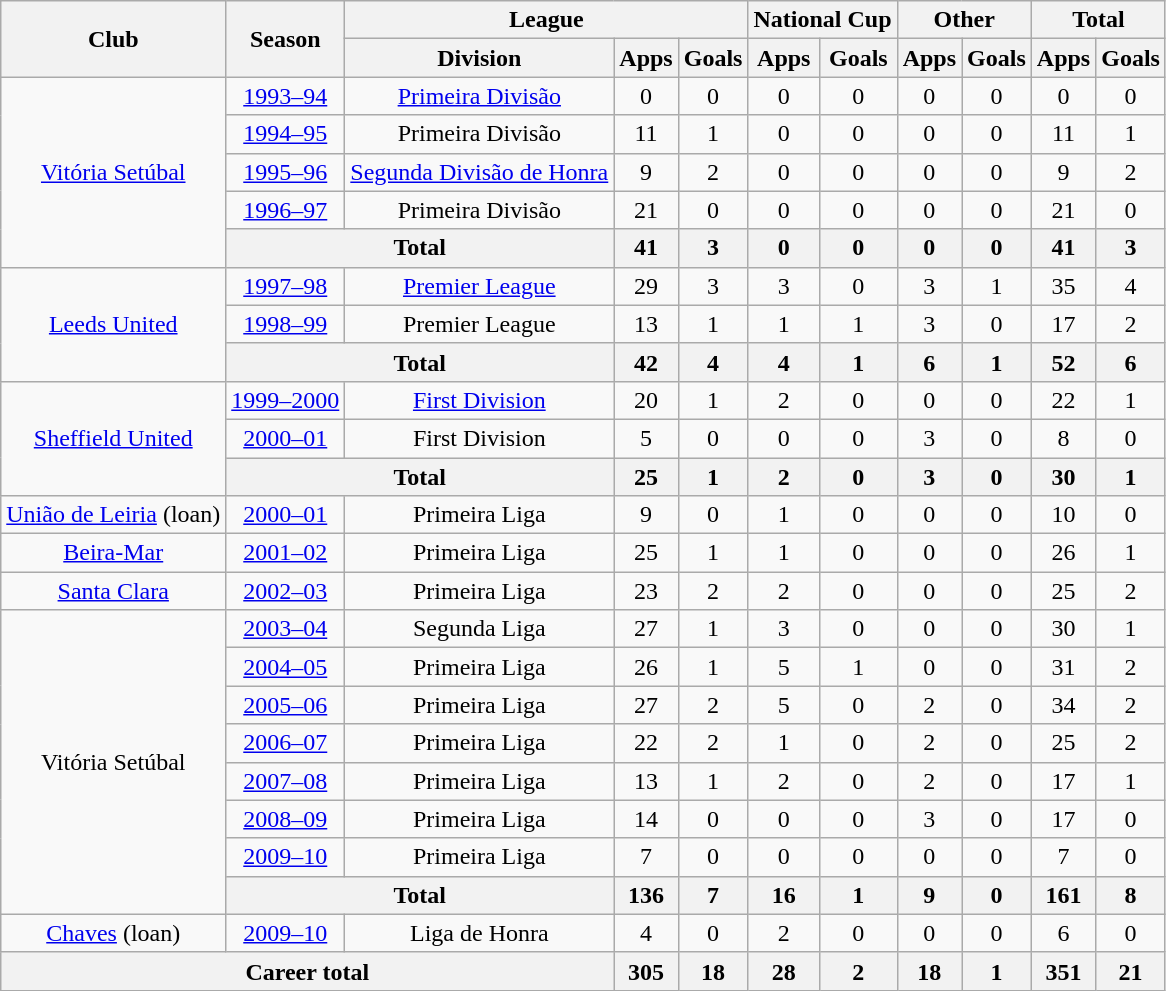<table class="wikitable" style="text-align:center">
<tr>
<th rowspan="2">Club</th>
<th rowspan="2">Season</th>
<th colspan="3">League</th>
<th colspan="2">National Cup</th>
<th colspan="2">Other</th>
<th colspan="2">Total</th>
</tr>
<tr>
<th>Division</th>
<th>Apps</th>
<th>Goals</th>
<th>Apps</th>
<th>Goals</th>
<th>Apps</th>
<th>Goals</th>
<th>Apps</th>
<th>Goals</th>
</tr>
<tr>
<td rowspan="5"><a href='#'>Vitória Setúbal</a></td>
<td><a href='#'>1993–94</a></td>
<td><a href='#'>Primeira Divisão</a></td>
<td>0</td>
<td>0</td>
<td>0</td>
<td>0</td>
<td>0</td>
<td>0</td>
<td>0</td>
<td>0</td>
</tr>
<tr>
<td><a href='#'>1994–95</a></td>
<td>Primeira Divisão</td>
<td>11</td>
<td>1</td>
<td>0</td>
<td>0</td>
<td>0</td>
<td>0</td>
<td>11</td>
<td>1</td>
</tr>
<tr>
<td><a href='#'>1995–96</a></td>
<td><a href='#'>Segunda Divisão de Honra</a></td>
<td>9</td>
<td>2</td>
<td>0</td>
<td>0</td>
<td>0</td>
<td>0</td>
<td>9</td>
<td>2</td>
</tr>
<tr>
<td><a href='#'>1996–97</a></td>
<td>Primeira Divisão</td>
<td>21</td>
<td>0</td>
<td>0</td>
<td>0</td>
<td>0</td>
<td>0</td>
<td>21</td>
<td>0</td>
</tr>
<tr>
<th colspan="2">Total</th>
<th>41</th>
<th>3</th>
<th>0</th>
<th>0</th>
<th>0</th>
<th>0</th>
<th>41</th>
<th>3</th>
</tr>
<tr>
<td rowspan="3"><a href='#'>Leeds United</a></td>
<td><a href='#'>1997–98</a></td>
<td><a href='#'>Premier League</a></td>
<td>29</td>
<td>3</td>
<td>3</td>
<td>0</td>
<td>3</td>
<td>1</td>
<td>35</td>
<td>4</td>
</tr>
<tr>
<td><a href='#'>1998–99</a></td>
<td>Premier League</td>
<td>13</td>
<td>1</td>
<td>1</td>
<td>1</td>
<td>3</td>
<td>0</td>
<td>17</td>
<td>2</td>
</tr>
<tr>
<th colspan="2">Total</th>
<th>42</th>
<th>4</th>
<th>4</th>
<th>1</th>
<th>6</th>
<th>1</th>
<th>52</th>
<th>6</th>
</tr>
<tr>
<td rowspan="3"><a href='#'>Sheffield United</a></td>
<td><a href='#'>1999–2000</a></td>
<td><a href='#'>First Division</a></td>
<td>20</td>
<td>1</td>
<td>2</td>
<td>0</td>
<td>0</td>
<td>0</td>
<td>22</td>
<td>1</td>
</tr>
<tr>
<td><a href='#'>2000–01</a></td>
<td>First Division</td>
<td>5</td>
<td>0</td>
<td>0</td>
<td>0</td>
<td>3</td>
<td>0</td>
<td>8</td>
<td>0</td>
</tr>
<tr>
<th colspan="2">Total</th>
<th>25</th>
<th>1</th>
<th>2</th>
<th>0</th>
<th>3</th>
<th>0</th>
<th>30</th>
<th>1</th>
</tr>
<tr>
<td><a href='#'>União de Leiria</a> (loan)</td>
<td><a href='#'>2000–01</a></td>
<td>Primeira Liga</td>
<td>9</td>
<td>0</td>
<td>1</td>
<td>0</td>
<td>0</td>
<td>0</td>
<td>10</td>
<td>0</td>
</tr>
<tr>
<td><a href='#'>Beira-Mar</a></td>
<td><a href='#'>2001–02</a></td>
<td>Primeira Liga</td>
<td>25</td>
<td>1</td>
<td>1</td>
<td>0</td>
<td>0</td>
<td>0</td>
<td>26</td>
<td>1</td>
</tr>
<tr>
<td><a href='#'>Santa Clara</a></td>
<td><a href='#'>2002–03</a></td>
<td>Primeira Liga</td>
<td>23</td>
<td>2</td>
<td>2</td>
<td>0</td>
<td>0</td>
<td>0</td>
<td>25</td>
<td>2</td>
</tr>
<tr>
<td rowspan="8">Vitória Setúbal</td>
<td><a href='#'>2003–04</a></td>
<td>Segunda Liga</td>
<td>27</td>
<td>1</td>
<td>3</td>
<td>0</td>
<td>0</td>
<td>0</td>
<td>30</td>
<td>1</td>
</tr>
<tr>
<td><a href='#'>2004–05</a></td>
<td>Primeira Liga</td>
<td>26</td>
<td>1</td>
<td>5</td>
<td>1</td>
<td>0</td>
<td>0</td>
<td>31</td>
<td>2</td>
</tr>
<tr>
<td><a href='#'>2005–06</a></td>
<td>Primeira Liga</td>
<td>27</td>
<td>2</td>
<td>5</td>
<td>0</td>
<td>2</td>
<td>0</td>
<td>34</td>
<td>2</td>
</tr>
<tr>
<td><a href='#'>2006–07</a></td>
<td>Primeira Liga</td>
<td>22</td>
<td>2</td>
<td>1</td>
<td>0</td>
<td>2</td>
<td>0</td>
<td>25</td>
<td>2</td>
</tr>
<tr>
<td><a href='#'>2007–08</a></td>
<td>Primeira Liga</td>
<td>13</td>
<td>1</td>
<td>2</td>
<td>0</td>
<td>2</td>
<td>0</td>
<td>17</td>
<td>1</td>
</tr>
<tr>
<td><a href='#'>2008–09</a></td>
<td>Primeira Liga</td>
<td>14</td>
<td>0</td>
<td>0</td>
<td>0</td>
<td>3</td>
<td>0</td>
<td>17</td>
<td>0</td>
</tr>
<tr>
<td><a href='#'>2009–10</a></td>
<td>Primeira Liga</td>
<td>7</td>
<td>0</td>
<td>0</td>
<td>0</td>
<td>0</td>
<td>0</td>
<td>7</td>
<td>0</td>
</tr>
<tr>
<th colspan="2">Total</th>
<th>136</th>
<th>7</th>
<th>16</th>
<th>1</th>
<th>9</th>
<th>0</th>
<th>161</th>
<th>8</th>
</tr>
<tr>
<td><a href='#'>Chaves</a> (loan)</td>
<td><a href='#'>2009–10</a></td>
<td>Liga de Honra</td>
<td>4</td>
<td>0</td>
<td>2</td>
<td>0</td>
<td>0</td>
<td>0</td>
<td>6</td>
<td>0</td>
</tr>
<tr>
<th colspan="3">Career total</th>
<th>305</th>
<th>18</th>
<th>28</th>
<th>2</th>
<th>18</th>
<th>1</th>
<th>351</th>
<th>21</th>
</tr>
</table>
